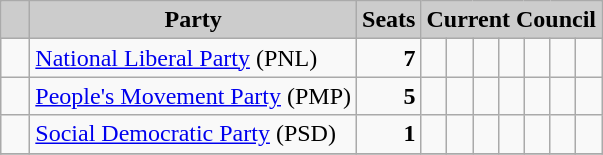<table class="wikitable">
<tr>
<th style="background:#ccc">   </th>
<th style="background:#ccc">Party</th>
<th style="background:#ccc">Seats</th>
<th style="background:#ccc" colspan="7">Current Council</th>
</tr>
<tr>
<td>  </td>
<td><a href='#'>National Liberal Party</a> (PNL)</td>
<td style="text-align: right"><strong>7</strong></td>
<td>  </td>
<td>  </td>
<td>  </td>
<td>  </td>
<td>  </td>
<td>  </td>
<td>  </td>
</tr>
<tr>
<td>  </td>
<td><a href='#'>People's Movement Party</a> (PMP)</td>
<td style="text-align: right"><strong>5</strong></td>
<td>  </td>
<td>  </td>
<td>  </td>
<td>  </td>
<td>  </td>
<td> </td>
<td> </td>
</tr>
<tr>
<td>  </td>
<td><a href='#'>Social Democratic Party</a> (PSD)</td>
<td style="text-align: right"><strong>1</strong></td>
<td>  </td>
<td> </td>
<td> </td>
<td> </td>
<td> </td>
<td> </td>
<td> </td>
</tr>
<tr>
</tr>
</table>
